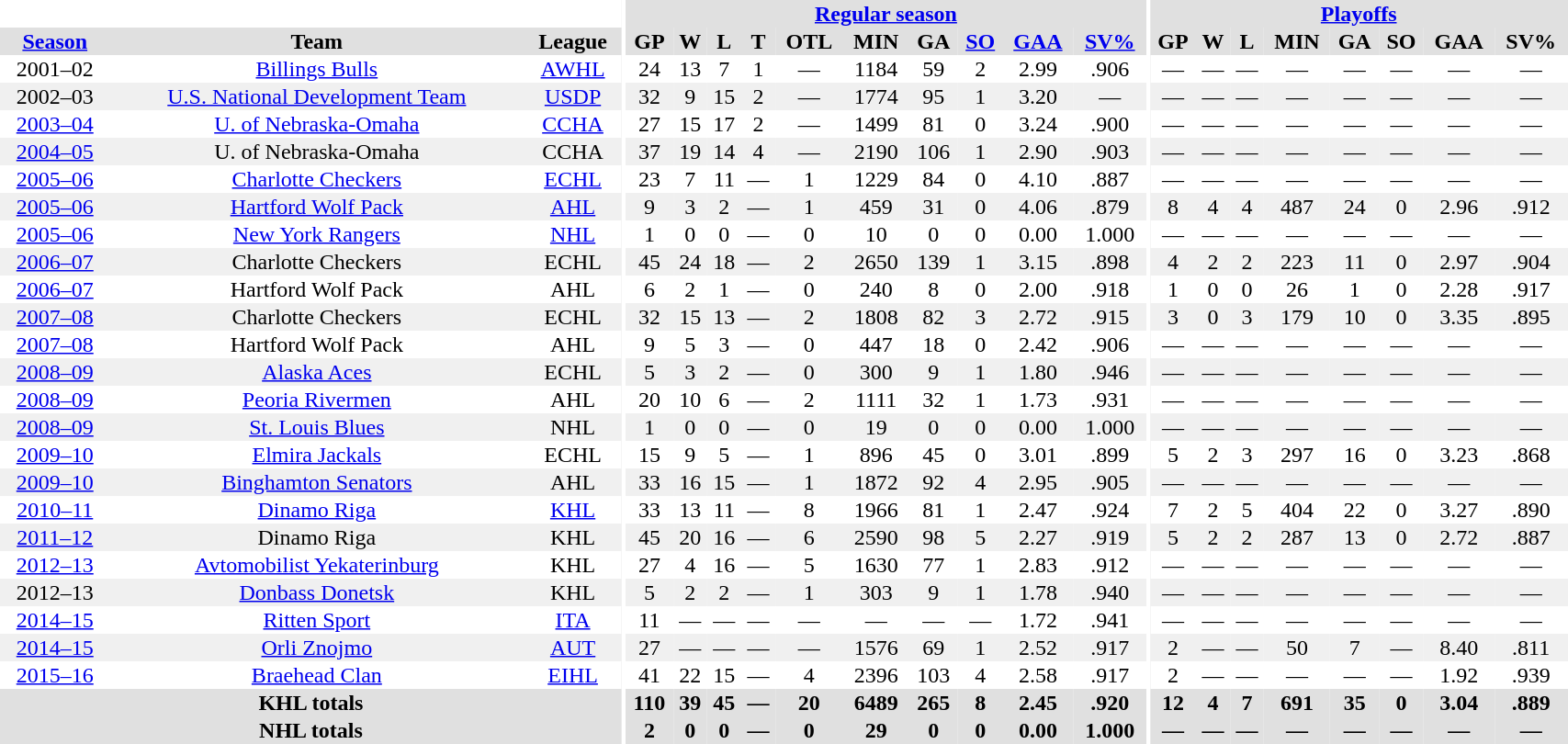<table border="0" cellpadding="1" cellspacing="0" style="width:90%; text-align:center;">
<tr bgcolor="#e0e0e0">
<th colspan="3" bgcolor="#ffffff"></th>
<th rowspan="99" bgcolor="#ffffff"></th>
<th colspan="10" bgcolor="#e0e0e0"><a href='#'>Regular season</a></th>
<th rowspan="99" bgcolor="#ffffff"></th>
<th colspan="8" bgcolor="#e0e0e0"><a href='#'>Playoffs</a></th>
</tr>
<tr bgcolor="#e0e0e0">
<th><a href='#'>Season</a></th>
<th>Team</th>
<th>League</th>
<th>GP</th>
<th>W</th>
<th>L</th>
<th>T</th>
<th>OTL</th>
<th>MIN</th>
<th>GA</th>
<th><a href='#'>SO</a></th>
<th><a href='#'>GAA</a></th>
<th><a href='#'>SV%</a></th>
<th>GP</th>
<th>W</th>
<th>L</th>
<th>MIN</th>
<th>GA</th>
<th>SO</th>
<th>GAA</th>
<th>SV%</th>
</tr>
<tr>
<td>2001–02</td>
<td><a href='#'>Billings Bulls</a></td>
<td><a href='#'>AWHL</a></td>
<td>24</td>
<td>13</td>
<td>7</td>
<td>1</td>
<td>—</td>
<td>1184</td>
<td>59</td>
<td>2</td>
<td>2.99</td>
<td>.906</td>
<td>—</td>
<td>—</td>
<td>—</td>
<td>—</td>
<td>—</td>
<td>—</td>
<td>—</td>
<td>—</td>
</tr>
<tr bgcolor="#f0f0f0">
<td>2002–03</td>
<td><a href='#'>U.S. National Development Team</a></td>
<td><a href='#'>USDP</a></td>
<td>32</td>
<td>9</td>
<td>15</td>
<td>2</td>
<td>—</td>
<td>1774</td>
<td>95</td>
<td>1</td>
<td>3.20</td>
<td>—</td>
<td>—</td>
<td>—</td>
<td>—</td>
<td>—</td>
<td>—</td>
<td>—</td>
<td>—</td>
<td>—</td>
</tr>
<tr>
<td><a href='#'>2003–04</a></td>
<td><a href='#'>U. of Nebraska-Omaha</a></td>
<td><a href='#'>CCHA</a></td>
<td>27</td>
<td>15</td>
<td>17</td>
<td>2</td>
<td>—</td>
<td>1499</td>
<td>81</td>
<td>0</td>
<td>3.24</td>
<td>.900</td>
<td>—</td>
<td>—</td>
<td>—</td>
<td>—</td>
<td>—</td>
<td>—</td>
<td>—</td>
<td>—</td>
</tr>
<tr bgcolor="#f0f0f0">
<td><a href='#'>2004–05</a></td>
<td>U. of Nebraska-Omaha</td>
<td>CCHA</td>
<td>37</td>
<td>19</td>
<td>14</td>
<td>4</td>
<td>—</td>
<td>2190</td>
<td>106</td>
<td>1</td>
<td>2.90</td>
<td>.903</td>
<td>—</td>
<td>—</td>
<td>—</td>
<td>—</td>
<td>—</td>
<td>—</td>
<td>—</td>
<td>—</td>
</tr>
<tr>
<td><a href='#'>2005–06</a></td>
<td><a href='#'>Charlotte Checkers</a></td>
<td><a href='#'>ECHL</a></td>
<td>23</td>
<td>7</td>
<td>11</td>
<td>—</td>
<td>1</td>
<td>1229</td>
<td>84</td>
<td>0</td>
<td>4.10</td>
<td>.887</td>
<td>—</td>
<td>—</td>
<td>—</td>
<td>—</td>
<td>—</td>
<td>—</td>
<td>—</td>
<td>—</td>
</tr>
<tr bgcolor="#f0f0f0">
<td><a href='#'>2005–06</a></td>
<td><a href='#'>Hartford Wolf Pack</a></td>
<td><a href='#'>AHL</a></td>
<td>9</td>
<td>3</td>
<td>2</td>
<td>—</td>
<td>1</td>
<td>459</td>
<td>31</td>
<td>0</td>
<td>4.06</td>
<td>.879</td>
<td>8</td>
<td>4</td>
<td>4</td>
<td>487</td>
<td>24</td>
<td>0</td>
<td>2.96</td>
<td>.912</td>
</tr>
<tr>
<td><a href='#'>2005–06</a></td>
<td><a href='#'>New York Rangers</a></td>
<td><a href='#'>NHL</a></td>
<td>1</td>
<td>0</td>
<td>0</td>
<td>—</td>
<td>0</td>
<td>10</td>
<td>0</td>
<td>0</td>
<td>0.00</td>
<td>1.000</td>
<td>—</td>
<td>—</td>
<td>—</td>
<td>—</td>
<td>—</td>
<td>—</td>
<td>—</td>
<td>—</td>
</tr>
<tr bgcolor="#f0f0f0">
<td><a href='#'>2006–07</a></td>
<td>Charlotte Checkers</td>
<td>ECHL</td>
<td>45</td>
<td>24</td>
<td>18</td>
<td>—</td>
<td>2</td>
<td>2650</td>
<td>139</td>
<td>1</td>
<td>3.15</td>
<td>.898</td>
<td>4</td>
<td>2</td>
<td>2</td>
<td>223</td>
<td>11</td>
<td>0</td>
<td>2.97</td>
<td>.904</td>
</tr>
<tr>
<td><a href='#'>2006–07</a></td>
<td>Hartford Wolf Pack</td>
<td>AHL</td>
<td>6</td>
<td>2</td>
<td>1</td>
<td>—</td>
<td>0</td>
<td>240</td>
<td>8</td>
<td>0</td>
<td>2.00</td>
<td>.918</td>
<td>1</td>
<td>0</td>
<td>0</td>
<td>26</td>
<td>1</td>
<td>0</td>
<td>2.28</td>
<td>.917</td>
</tr>
<tr bgcolor="#f0f0f0">
<td><a href='#'>2007–08</a></td>
<td>Charlotte Checkers</td>
<td>ECHL</td>
<td>32</td>
<td>15</td>
<td>13</td>
<td>—</td>
<td>2</td>
<td>1808</td>
<td>82</td>
<td>3</td>
<td>2.72</td>
<td>.915</td>
<td>3</td>
<td>0</td>
<td>3</td>
<td>179</td>
<td>10</td>
<td>0</td>
<td>3.35</td>
<td>.895</td>
</tr>
<tr>
<td><a href='#'>2007–08</a></td>
<td>Hartford Wolf Pack</td>
<td>AHL</td>
<td>9</td>
<td>5</td>
<td>3</td>
<td>—</td>
<td>0</td>
<td>447</td>
<td>18</td>
<td>0</td>
<td>2.42</td>
<td>.906</td>
<td>—</td>
<td>—</td>
<td>—</td>
<td>—</td>
<td>—</td>
<td>—</td>
<td>—</td>
<td>—</td>
</tr>
<tr bgcolor="#f0f0f0">
<td><a href='#'>2008–09</a></td>
<td><a href='#'>Alaska Aces</a></td>
<td>ECHL</td>
<td>5</td>
<td>3</td>
<td>2</td>
<td>—</td>
<td>0</td>
<td>300</td>
<td>9</td>
<td>1</td>
<td>1.80</td>
<td>.946</td>
<td>—</td>
<td>—</td>
<td>—</td>
<td>—</td>
<td>—</td>
<td>—</td>
<td>—</td>
<td>—</td>
</tr>
<tr>
<td><a href='#'>2008–09</a></td>
<td><a href='#'>Peoria Rivermen</a></td>
<td>AHL</td>
<td>20</td>
<td>10</td>
<td>6</td>
<td>—</td>
<td>2</td>
<td>1111</td>
<td>32</td>
<td>1</td>
<td>1.73</td>
<td>.931</td>
<td>—</td>
<td>—</td>
<td>—</td>
<td>—</td>
<td>—</td>
<td>—</td>
<td>—</td>
<td>—</td>
</tr>
<tr bgcolor="#f0f0f0">
<td><a href='#'>2008–09</a></td>
<td><a href='#'>St. Louis Blues</a></td>
<td>NHL</td>
<td>1</td>
<td>0</td>
<td>0</td>
<td>—</td>
<td>0</td>
<td>19</td>
<td>0</td>
<td>0</td>
<td>0.00</td>
<td>1.000</td>
<td>—</td>
<td>—</td>
<td>—</td>
<td>—</td>
<td>—</td>
<td>—</td>
<td>—</td>
<td>—</td>
</tr>
<tr>
<td><a href='#'>2009–10</a></td>
<td><a href='#'>Elmira Jackals</a></td>
<td>ECHL</td>
<td>15</td>
<td>9</td>
<td>5</td>
<td>—</td>
<td>1</td>
<td>896</td>
<td>45</td>
<td>0</td>
<td>3.01</td>
<td>.899</td>
<td>5</td>
<td>2</td>
<td>3</td>
<td>297</td>
<td>16</td>
<td>0</td>
<td>3.23</td>
<td>.868</td>
</tr>
<tr bgcolor="#f0f0f0">
<td><a href='#'>2009–10</a></td>
<td><a href='#'>Binghamton Senators</a></td>
<td>AHL</td>
<td>33</td>
<td>16</td>
<td>15</td>
<td>—</td>
<td>1</td>
<td>1872</td>
<td>92</td>
<td>4</td>
<td>2.95</td>
<td>.905</td>
<td>—</td>
<td>—</td>
<td>—</td>
<td>—</td>
<td>—</td>
<td>—</td>
<td>—</td>
<td>—</td>
</tr>
<tr>
<td><a href='#'>2010–11</a></td>
<td><a href='#'>Dinamo Riga</a></td>
<td><a href='#'>KHL</a></td>
<td>33</td>
<td>13</td>
<td>11</td>
<td>—</td>
<td>8</td>
<td>1966</td>
<td>81</td>
<td>1</td>
<td>2.47</td>
<td>.924</td>
<td>7</td>
<td>2</td>
<td>5</td>
<td>404</td>
<td>22</td>
<td>0</td>
<td>3.27</td>
<td>.890</td>
</tr>
<tr bgcolor="#f0f0f0">
<td><a href='#'>2011–12</a></td>
<td>Dinamo Riga</td>
<td>KHL</td>
<td>45</td>
<td>20</td>
<td>16</td>
<td>—</td>
<td>6</td>
<td>2590</td>
<td>98</td>
<td>5</td>
<td>2.27</td>
<td>.919</td>
<td>5</td>
<td>2</td>
<td>2</td>
<td>287</td>
<td>13</td>
<td>0</td>
<td>2.72</td>
<td>.887</td>
</tr>
<tr>
<td><a href='#'>2012–13</a></td>
<td><a href='#'>Avtomobilist Yekaterinburg</a></td>
<td>KHL</td>
<td>27</td>
<td>4</td>
<td>16</td>
<td>—</td>
<td>5</td>
<td>1630</td>
<td>77</td>
<td>1</td>
<td>2.83</td>
<td>.912</td>
<td>—</td>
<td>—</td>
<td>—</td>
<td>—</td>
<td>—</td>
<td>—</td>
<td>—</td>
<td>—</td>
</tr>
<tr bgcolor="#f0f0f0">
<td>2012–13</td>
<td><a href='#'>Donbass Donetsk</a></td>
<td>KHL</td>
<td>5</td>
<td>2</td>
<td>2</td>
<td>—</td>
<td>1</td>
<td>303</td>
<td>9</td>
<td>1</td>
<td>1.78</td>
<td>.940</td>
<td>—</td>
<td>—</td>
<td>—</td>
<td>—</td>
<td>—</td>
<td>—</td>
<td>—</td>
<td>—</td>
</tr>
<tr>
<td><a href='#'>2014–15</a></td>
<td><a href='#'>Ritten Sport</a></td>
<td><a href='#'>ITA</a></td>
<td>11</td>
<td>—</td>
<td>—</td>
<td>—</td>
<td>—</td>
<td>—</td>
<td>—</td>
<td>—</td>
<td>1.72</td>
<td>.941</td>
<td>—</td>
<td>—</td>
<td>—</td>
<td>—</td>
<td>—</td>
<td>—</td>
<td>—</td>
<td>—</td>
</tr>
<tr bgcolor="#f0f0f0">
<td><a href='#'>2014–15</a></td>
<td><a href='#'>Orli Znojmo</a></td>
<td><a href='#'>AUT</a></td>
<td>27</td>
<td>—</td>
<td>—</td>
<td>—</td>
<td>—</td>
<td>1576</td>
<td>69</td>
<td>1</td>
<td>2.52</td>
<td>.917</td>
<td>2</td>
<td>—</td>
<td>—</td>
<td>50</td>
<td>7</td>
<td>—</td>
<td>8.40</td>
<td>.811</td>
</tr>
<tr>
<td><a href='#'>2015–16</a></td>
<td><a href='#'>Braehead Clan</a></td>
<td><a href='#'>EIHL</a></td>
<td>41</td>
<td>22</td>
<td>15</td>
<td>—</td>
<td>4</td>
<td>2396</td>
<td>103</td>
<td>4</td>
<td>2.58</td>
<td>.917</td>
<td>2</td>
<td>—</td>
<td>—</td>
<td>—</td>
<td>—</td>
<td>—</td>
<td>1.92</td>
<td>.939</td>
</tr>
<tr bgcolor="#e0e0e0">
<th colspan=3>KHL totals</th>
<th>110</th>
<th>39</th>
<th>45</th>
<th>—</th>
<th>20</th>
<th>6489</th>
<th>265</th>
<th>8</th>
<th>2.45</th>
<th>.920</th>
<th>12</th>
<th>4</th>
<th>7</th>
<th>691</th>
<th>35</th>
<th>0</th>
<th>3.04</th>
<th>.889</th>
</tr>
<tr bgcolor="#e0e0e0">
<th colspan=3>NHL totals</th>
<th>2</th>
<th>0</th>
<th>0</th>
<th>—</th>
<th>0</th>
<th>29</th>
<th>0</th>
<th>0</th>
<th>0.00</th>
<th>1.000</th>
<th>—</th>
<th>—</th>
<th>—</th>
<th>—</th>
<th>—</th>
<th>—</th>
<th>—</th>
<th>—</th>
</tr>
</table>
